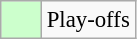<table class="wikitable" style="font-size: 95%">
<tr>
<td bgcolor="#ccffcc" width="20"> </td>
<td>Play-offs</td>
</tr>
</table>
